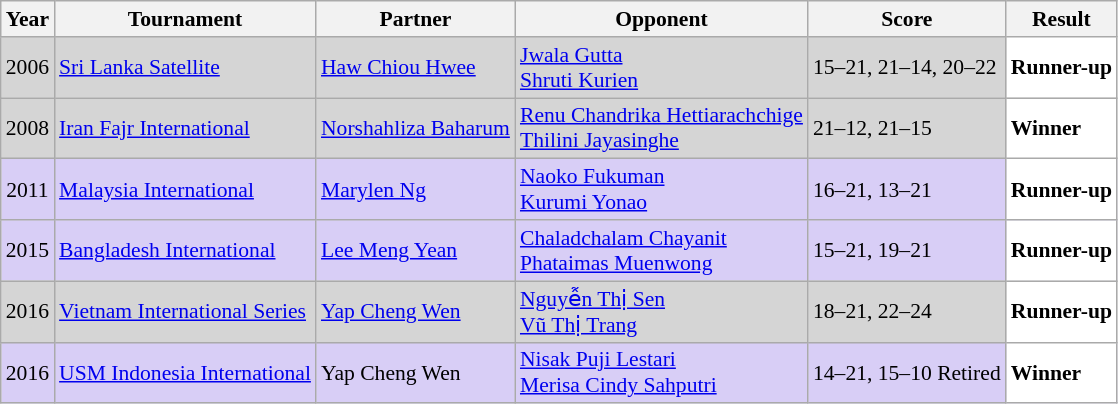<table class="sortable wikitable" style="font-size: 90%;">
<tr>
<th>Year</th>
<th>Tournament</th>
<th>Partner</th>
<th>Opponent</th>
<th>Score</th>
<th>Result</th>
</tr>
<tr style="background:#D5D5D5">
<td align="center">2006</td>
<td align="left"><a href='#'>Sri Lanka Satellite</a></td>
<td align="left"> <a href='#'>Haw Chiou Hwee</a></td>
<td align="left"> <a href='#'>Jwala Gutta</a> <br>  <a href='#'>Shruti Kurien</a></td>
<td align="left">15–21, 21–14, 20–22</td>
<td style="text-align:left; background:white"> <strong>Runner-up</strong></td>
</tr>
<tr style="background:#D5D5D5">
<td align="center">2008</td>
<td align="left"><a href='#'>Iran Fajr International</a></td>
<td align="left"> <a href='#'>Norshahliza Baharum</a></td>
<td align="left"> <a href='#'>Renu Chandrika Hettiarachchige</a> <br>  <a href='#'>Thilini Jayasinghe</a></td>
<td align="left">21–12, 21–15</td>
<td style="text-align:left; background:white"> <strong>Winner</strong></td>
</tr>
<tr style="background:#D8CEF6">
<td align="center">2011</td>
<td align="left"><a href='#'>Malaysia International</a></td>
<td align="left"> <a href='#'>Marylen Ng</a></td>
<td align="left"> <a href='#'>Naoko Fukuman</a> <br>  <a href='#'>Kurumi Yonao</a></td>
<td align="left">16–21, 13–21</td>
<td style="text-align:left; background:white"> <strong>Runner-up</strong></td>
</tr>
<tr style="background:#D8CEF6">
<td align="center">2015</td>
<td align="left"><a href='#'>Bangladesh International</a></td>
<td align="left"> <a href='#'>Lee Meng Yean</a></td>
<td align="left"> <a href='#'>Chaladchalam Chayanit</a> <br>  <a href='#'>Phataimas Muenwong</a></td>
<td align="left">15–21, 19–21</td>
<td style="text-align:left; background:white"> <strong>Runner-up</strong></td>
</tr>
<tr style="background:#D5D5D5">
<td align="center">2016</td>
<td align="left"><a href='#'>Vietnam International Series</a></td>
<td align="left"> <a href='#'>Yap Cheng Wen</a></td>
<td align="left"> <a href='#'>Nguyễn Thị Sen</a> <br>  <a href='#'>Vũ Thị Trang</a></td>
<td align="left">18–21, 22–24</td>
<td style="text-align:left; background:white"> <strong>Runner-up</strong></td>
</tr>
<tr style="background:#D8CEF6">
<td align="center">2016</td>
<td align="left"><a href='#'>USM Indonesia International</a></td>
<td align="left"> Yap Cheng Wen</td>
<td align="left"> <a href='#'>Nisak Puji Lestari</a> <br>  <a href='#'>Merisa Cindy Sahputri</a></td>
<td align="left">14–21, 15–10 Retired</td>
<td style="text-align:left; background:white"> <strong>Winner</strong></td>
</tr>
</table>
